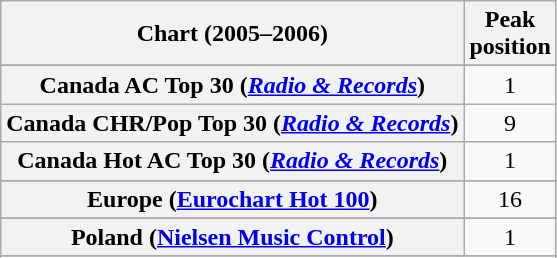<table class="wikitable sortable plainrowheaders" style="text-align:center">
<tr>
<th>Chart (2005–2006)</th>
<th>Peak<br>position</th>
</tr>
<tr>
</tr>
<tr>
</tr>
<tr>
</tr>
<tr>
<th scope="row">Canada AC Top 30 (<em><a href='#'>Radio & Records</a></em>)</th>
<td>1</td>
</tr>
<tr>
<th scope="row">Canada CHR/Pop Top 30 (<em><a href='#'>Radio & Records</a></em>)</th>
<td>9</td>
</tr>
<tr>
<th scope="row">Canada Hot AC Top 30 (<em><a href='#'>Radio & Records</a></em>)</th>
<td>1</td>
</tr>
<tr>
</tr>
<tr>
<th scope="row">Europe (<a href='#'>Eurochart Hot 100</a>)</th>
<td>16</td>
</tr>
<tr>
</tr>
<tr>
</tr>
<tr>
</tr>
<tr>
</tr>
<tr>
</tr>
<tr>
</tr>
<tr>
</tr>
<tr>
</tr>
<tr>
</tr>
<tr>
</tr>
<tr>
<th scope="row">Poland (<a href='#'>Nielsen Music Control</a>)</th>
<td>1</td>
</tr>
<tr>
</tr>
<tr>
</tr>
<tr>
</tr>
<tr>
</tr>
<tr>
</tr>
<tr>
</tr>
<tr>
</tr>
<tr>
</tr>
<tr>
</tr>
<tr>
</tr>
<tr>
</tr>
</table>
